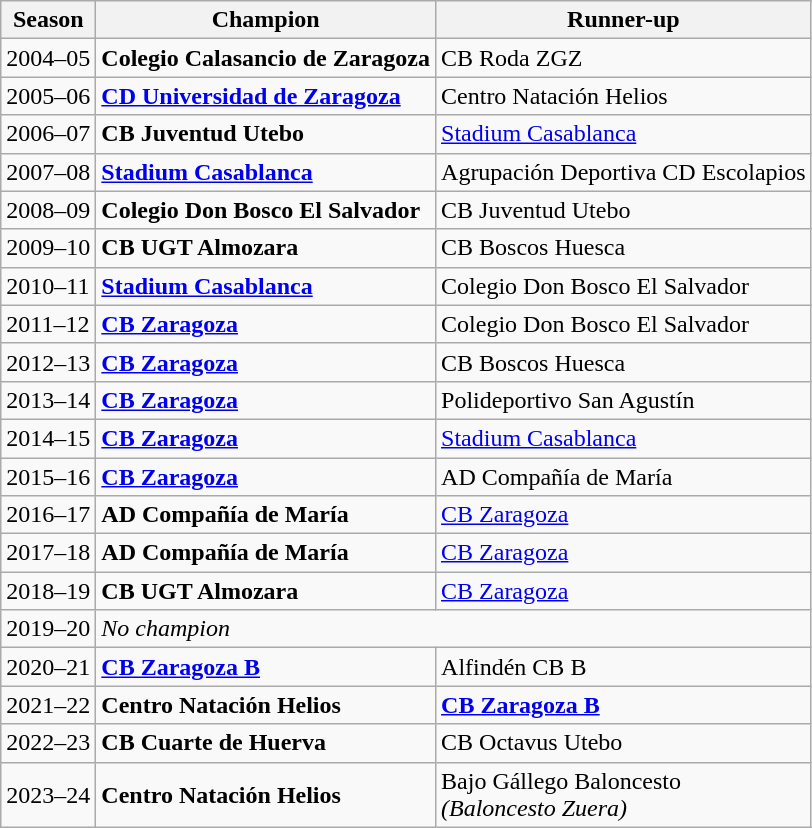<table class="wikitable">
<tr>
<th>Season</th>
<th>Champion</th>
<th>Runner-up</th>
</tr>
<tr>
<td>2004–05</td>
<td><strong>Colegio Calasancio de Zaragoza</strong></td>
<td>CB Roda ZGZ</td>
</tr>
<tr>
<td>2005–06</td>
<td><strong><a href='#'>CD Universidad de Zaragoza</a></strong></td>
<td>Centro Natación Helios</td>
</tr>
<tr>
<td>2006–07</td>
<td><strong>CB Juventud Utebo</strong></td>
<td><a href='#'>Stadium Casablanca</a></td>
</tr>
<tr>
<td>2007–08</td>
<td><strong><a href='#'>Stadium Casablanca</a></strong></td>
<td>Agrupación Deportiva CD Escolapios</td>
</tr>
<tr>
<td>2008–09</td>
<td><strong>Colegio Don Bosco El Salvador</strong></td>
<td>CB Juventud Utebo</td>
</tr>
<tr>
<td>2009–10</td>
<td><strong>CB UGT Almozara</strong></td>
<td>CB Boscos Huesca</td>
</tr>
<tr>
<td>2010–11</td>
<td><strong><a href='#'>Stadium Casablanca</a></strong></td>
<td>Colegio Don Bosco El Salvador</td>
</tr>
<tr>
<td>2011–12</td>
<td><strong><a href='#'>CB Zaragoza</a></strong></td>
<td>Colegio Don Bosco El Salvador</td>
</tr>
<tr>
<td>2012–13</td>
<td><strong><a href='#'>CB Zaragoza</a></strong></td>
<td>CB Boscos Huesca</td>
</tr>
<tr>
<td>2013–14</td>
<td><strong><a href='#'>CB Zaragoza</a></strong></td>
<td>Polideportivo San Agustín</td>
</tr>
<tr>
<td>2014–15</td>
<td><strong><a href='#'>CB Zaragoza</a></strong></td>
<td><a href='#'>Stadium Casablanca</a></td>
</tr>
<tr>
<td>2015–16</td>
<td><strong><a href='#'>CB Zaragoza</a></strong></td>
<td>AD Compañía de María</td>
</tr>
<tr>
<td>2016–17</td>
<td><strong>AD Compañía de María</strong></td>
<td><a href='#'>CB Zaragoza</a></td>
</tr>
<tr>
<td>2017–18</td>
<td><strong>AD Compañía de María</strong></td>
<td><a href='#'>CB Zaragoza</a></td>
</tr>
<tr>
<td>2018–19</td>
<td><strong>CB UGT Almozara</strong></td>
<td><a href='#'>CB Zaragoza</a></td>
</tr>
<tr>
<td>2019–20</td>
<td colspan="2"><em>No champion</em></td>
</tr>
<tr>
<td>2020–21</td>
<td><strong><a href='#'>CB Zaragoza B</a></strong></td>
<td>Alfindén CB B</td>
</tr>
<tr>
<td>2021–22</td>
<td><strong>Centro Natación Helios</strong></td>
<td><strong><a href='#'>CB Zaragoza B</a></strong></td>
</tr>
<tr>
<td>2022–23</td>
<td><strong>CB Cuarte de Huerva</strong></td>
<td>CB Octavus Utebo</td>
</tr>
<tr>
<td>2023–24</td>
<td><strong>Centro Natación Helios</strong></td>
<td>Bajo Gállego Baloncesto<br><em>(Baloncesto Zuera)</em></td>
</tr>
</table>
